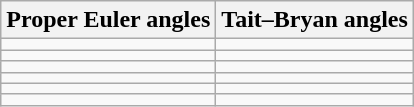<table class="wikitable" style="padding-left:1.5em;">
<tr>
<th>Proper Euler angles</th>
<th>Tait–Bryan angles</th>
</tr>
<tr>
<td></td>
<td></td>
</tr>
<tr>
<td></td>
<td></td>
</tr>
<tr>
<td></td>
<td></td>
</tr>
<tr>
<td></td>
<td></td>
</tr>
<tr>
<td></td>
<td></td>
</tr>
<tr>
<td></td>
<td></td>
</tr>
</table>
